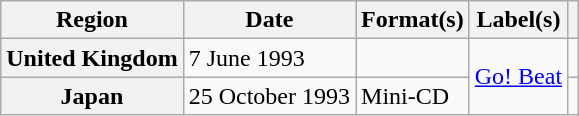<table class="wikitable plainrowheaders">
<tr>
<th scope="col">Region</th>
<th scope="col">Date</th>
<th scope="col">Format(s)</th>
<th scope="col">Label(s)</th>
<th scope="col"></th>
</tr>
<tr>
<th scope="row">United Kingdom</th>
<td>7 June 1993</td>
<td></td>
<td rowspan="2"><a href='#'>Go! Beat</a></td>
<td></td>
</tr>
<tr>
<th scope="row">Japan</th>
<td>25 October 1993</td>
<td>Mini-CD</td>
<td></td>
</tr>
</table>
